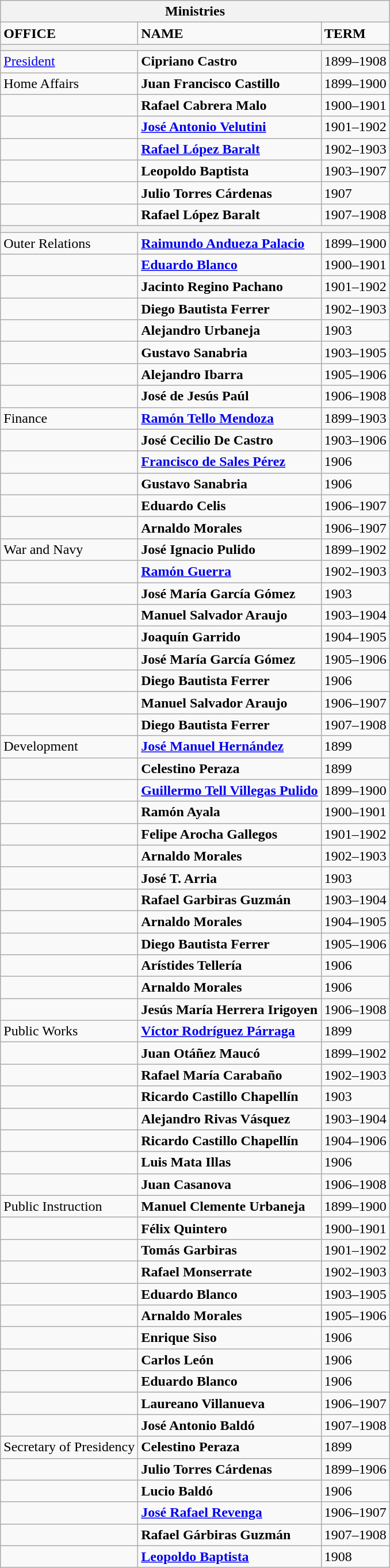<table class="wikitable">
<tr>
<th bgcolor="#dcdcdc" colspan=3>Ministries</th>
</tr>
<tr>
<td align="left"><strong>OFFICE</strong></td>
<td align="left"><strong>NAME</strong></td>
<td align="left"><strong>TERM</strong></td>
</tr>
<tr>
<th bgcolor="black" colspan=3></th>
</tr>
<tr>
<td align="left"><a href='#'>President</a></td>
<td align="left"><strong>Cipriano Castro</strong></td>
<td align="left">1899–1908</td>
</tr>
<tr>
<td align="left">Home Affairs</td>
<td align="left"><strong>Juan Francisco Castillo</strong></td>
<td align="left">1899–1900</td>
</tr>
<tr>
<td align="left"> </td>
<td align="left"><strong>Rafael Cabrera Malo</strong></td>
<td align="left">1900–1901</td>
</tr>
<tr>
<td align="left"> </td>
<td align="left"><strong><a href='#'>José Antonio Velutini</a></strong></td>
<td align="left">1901–1902</td>
</tr>
<tr>
<td align="left"> </td>
<td align="left"><strong><a href='#'>Rafael López Baralt</a></strong></td>
<td align="left">1902–1903</td>
</tr>
<tr>
<td align="left"> </td>
<td align="left"><strong>Leopoldo Baptista</strong></td>
<td align="left">1903–1907</td>
</tr>
<tr>
<td align="left"> </td>
<td align="left"><strong>Julio Torres Cárdenas</strong></td>
<td align="left">1907</td>
</tr>
<tr>
<td align="left"> </td>
<td align="left"><strong>Rafael López Baralt</strong></td>
<td align="left">1907–1908</td>
</tr>
<tr>
<th bgcolor="black" colspan=3></th>
</tr>
<tr>
<td align="left">Outer Relations</td>
<td align="left"><strong><a href='#'>Raimundo Andueza Palacio</a></strong></td>
<td align="left">1899–1900</td>
</tr>
<tr>
<td align="left"> </td>
<td align="left"><strong><a href='#'>Eduardo Blanco</a></strong></td>
<td align="left">1900–1901</td>
</tr>
<tr>
<td align="left"> </td>
<td align="left"><strong>Jacinto Regino Pachano</strong></td>
<td align="left">1901–1902</td>
</tr>
<tr>
<td align="left"> </td>
<td align="left"><strong>Diego Bautista Ferrer</strong></td>
<td align="left">1902–1903</td>
</tr>
<tr>
<td align="left"> </td>
<td align="left"><strong>Alejandro Urbaneja</strong></td>
<td align="left">1903</td>
</tr>
<tr>
<td align="left"> </td>
<td align="left"><strong>Gustavo Sanabria</strong></td>
<td align="left">1903–1905</td>
</tr>
<tr>
<td align="left"> </td>
<td align="left"><strong>Alejandro Ibarra</strong></td>
<td align="left">1905–1906</td>
</tr>
<tr>
<td align="left"> </td>
<td align="left"><strong>José de Jesús Paúl</strong></td>
<td align="left">1906–1908</td>
</tr>
<tr>
<td align="left">Finance</td>
<td align="left"><strong><a href='#'>Ramón Tello Mendoza</a></strong></td>
<td align="left">1899–1903</td>
</tr>
<tr>
<td align="left"> </td>
<td align="left"><strong>José Cecilio De Castro</strong></td>
<td align="left">1903–1906</td>
</tr>
<tr>
<td align="left"> </td>
<td align="left"><strong><a href='#'>Francisco de Sales Pérez</a></strong></td>
<td align="left">1906</td>
</tr>
<tr>
<td align="left"> </td>
<td align="left"><strong>Gustavo Sanabria</strong></td>
<td align="left">1906</td>
</tr>
<tr>
<td align="left"> </td>
<td align="left"><strong>Eduardo Celis</strong></td>
<td align="left">1906–1907</td>
</tr>
<tr>
<td align="left"> </td>
<td align="left"><strong>Arnaldo Morales</strong></td>
<td align="left">1906–1907</td>
</tr>
<tr>
<td align="left">War and Navy</td>
<td align="left"><strong>José Ignacio Pulido</strong></td>
<td align="left">1899–1902</td>
</tr>
<tr>
<td align="left"> </td>
<td align="left"><strong><a href='#'>Ramón Guerra</a></strong></td>
<td align="left">1902–1903</td>
</tr>
<tr>
<td align="left"> </td>
<td align="left"><strong>José María García Gómez</strong></td>
<td align="left">1903</td>
</tr>
<tr>
<td align="left"> </td>
<td align="left"><strong>Manuel Salvador Araujo</strong></td>
<td align="left">1903–1904</td>
</tr>
<tr>
<td align="left"> </td>
<td align="left"><strong>Joaquín Garrido</strong></td>
<td align="left">1904–1905</td>
</tr>
<tr>
<td align="left"> </td>
<td align="left"><strong>José María García Gómez</strong></td>
<td align="left">1905–1906</td>
</tr>
<tr>
<td align="left"> </td>
<td align="left"><strong>Diego Bautista Ferrer</strong></td>
<td align="left">1906</td>
</tr>
<tr>
<td align="left"> </td>
<td align="left"><strong>Manuel Salvador Araujo</strong></td>
<td align="left">1906–1907</td>
</tr>
<tr>
<td align="left"> </td>
<td align="left"><strong>Diego Bautista Ferrer</strong></td>
<td align="left">1907–1908</td>
</tr>
<tr>
<td align="left">Development</td>
<td align="left"><strong><a href='#'>José Manuel Hernández</a></strong></td>
<td align="left">1899</td>
</tr>
<tr>
<td align="left"> </td>
<td align="left"><strong>Celestino Peraza</strong></td>
<td align="left">1899</td>
</tr>
<tr>
<td align="left"> </td>
<td align="left"><strong><a href='#'>Guillermo Tell Villegas Pulido</a></strong></td>
<td align="left">1899–1900</td>
</tr>
<tr>
<td align="left"> </td>
<td align="left"><strong>Ramón Ayala</strong></td>
<td align="left">1900–1901</td>
</tr>
<tr>
<td align="left"> </td>
<td align="left"><strong>Felipe Arocha Gallegos</strong></td>
<td align="left">1901–1902</td>
</tr>
<tr>
<td align="left"> </td>
<td align="left"><strong>Arnaldo Morales</strong></td>
<td align="left">1902–1903</td>
</tr>
<tr>
<td align="left"> </td>
<td align="left"><strong>José T. Arria</strong></td>
<td align="left">1903</td>
</tr>
<tr>
<td align="left"> </td>
<td align="left"><strong>Rafael Garbiras Guzmán</strong></td>
<td align="left">1903–1904</td>
</tr>
<tr>
<td align="left"> </td>
<td align="left"><strong>Arnaldo Morales</strong></td>
<td align="left">1904–1905</td>
</tr>
<tr>
<td align="left"> </td>
<td align="left"><strong>Diego Bautista Ferrer</strong></td>
<td align="left">1905–1906</td>
</tr>
<tr>
<td align="left"> </td>
<td align="left"><strong>Arístides Tellería</strong></td>
<td align="left">1906</td>
</tr>
<tr>
<td align="left"> </td>
<td align="left"><strong>Arnaldo Morales</strong></td>
<td align="left">1906</td>
</tr>
<tr>
<td align="left"> </td>
<td align="left"><strong>Jesús María Herrera Irigoyen</strong></td>
<td align="left">1906–1908</td>
</tr>
<tr>
<td align="left">Public Works</td>
<td align="left"><strong><a href='#'>Víctor Rodríguez Párraga</a></strong></td>
<td align="left">1899</td>
</tr>
<tr>
<td align="left"> </td>
<td align="left"><strong>Juan Otáñez Maucó</strong></td>
<td align="left">1899–1902</td>
</tr>
<tr>
<td align="left"> </td>
<td align="left"><strong>Rafael María Carabaño</strong></td>
<td align="left">1902–1903</td>
</tr>
<tr>
<td align="left"> </td>
<td align="left"><strong>Ricardo Castillo Chapellín</strong></td>
<td align="left">1903</td>
</tr>
<tr>
<td align="left"> </td>
<td align="left"><strong>Alejandro Rivas Vásquez</strong></td>
<td align="left">1903–1904</td>
</tr>
<tr>
<td align="left"> </td>
<td align="left"><strong>Ricardo Castillo Chapellín</strong></td>
<td align="left">1904–1906</td>
</tr>
<tr>
<td align="left"> </td>
<td align="left"><strong>Luis Mata Illas</strong></td>
<td align="left">1906</td>
</tr>
<tr>
<td align="left"> </td>
<td align="left"><strong>Juan Casanova</strong></td>
<td align="left">1906–1908</td>
</tr>
<tr>
<td align="left">Public Instruction</td>
<td align="left"><strong>Manuel Clemente Urbaneja</strong></td>
<td align="left">1899–1900</td>
</tr>
<tr>
<td align="left"> </td>
<td align="left"><strong>Félix Quintero</strong></td>
<td align="left">1900–1901</td>
</tr>
<tr>
<td align="left"> </td>
<td align="left"><strong>Tomás Garbiras</strong></td>
<td align="left">1901–1902</td>
</tr>
<tr>
<td align="left"> </td>
<td align="left"><strong>Rafael Monserrate</strong></td>
<td align="left">1902–1903</td>
</tr>
<tr>
<td align="left"> </td>
<td align="left"><strong>Eduardo Blanco</strong></td>
<td align="left">1903–1905</td>
</tr>
<tr>
<td align="left"> </td>
<td align="left"><strong>Arnaldo Morales</strong></td>
<td align="left">1905–1906</td>
</tr>
<tr>
<td align="left"> </td>
<td align="left"><strong>Enrique Siso</strong></td>
<td align="left">1906</td>
</tr>
<tr>
<td align="left"> </td>
<td align="left"><strong>Carlos León</strong></td>
<td align="left">1906</td>
</tr>
<tr>
<td align="left"> </td>
<td align="left"><strong>Eduardo Blanco</strong></td>
<td align="left">1906</td>
</tr>
<tr>
<td align="left"> </td>
<td align="left"><strong>Laureano Villanueva</strong></td>
<td align="left">1906–1907</td>
</tr>
<tr>
<td align="left"> </td>
<td align="left"><strong>José Antonio Baldó</strong></td>
<td align="left">1907–1908</td>
</tr>
<tr>
<td align="left">Secretary of Presidency</td>
<td align="left"><strong>Celestino Peraza</strong></td>
<td align="left">1899</td>
</tr>
<tr>
<td align="left"> </td>
<td align="left"><strong>Julio Torres Cárdenas</strong></td>
<td align="left">1899–1906</td>
</tr>
<tr>
<td align="left"> </td>
<td align="left"><strong>Lucio Baldó</strong></td>
<td align="left">1906</td>
</tr>
<tr>
<td align="left"> </td>
<td align="left"><strong><a href='#'>José Rafael Revenga</a></strong></td>
<td align="left">1906–1907</td>
</tr>
<tr>
<td align="left"> </td>
<td align="left"><strong>Rafael Gárbiras Guzmán</strong></td>
<td align="left">1907–1908</td>
</tr>
<tr>
<td align="left"> </td>
<td align="left"><strong><a href='#'>Leopoldo Baptista</a></strong></td>
<td align="left">1908</td>
</tr>
</table>
